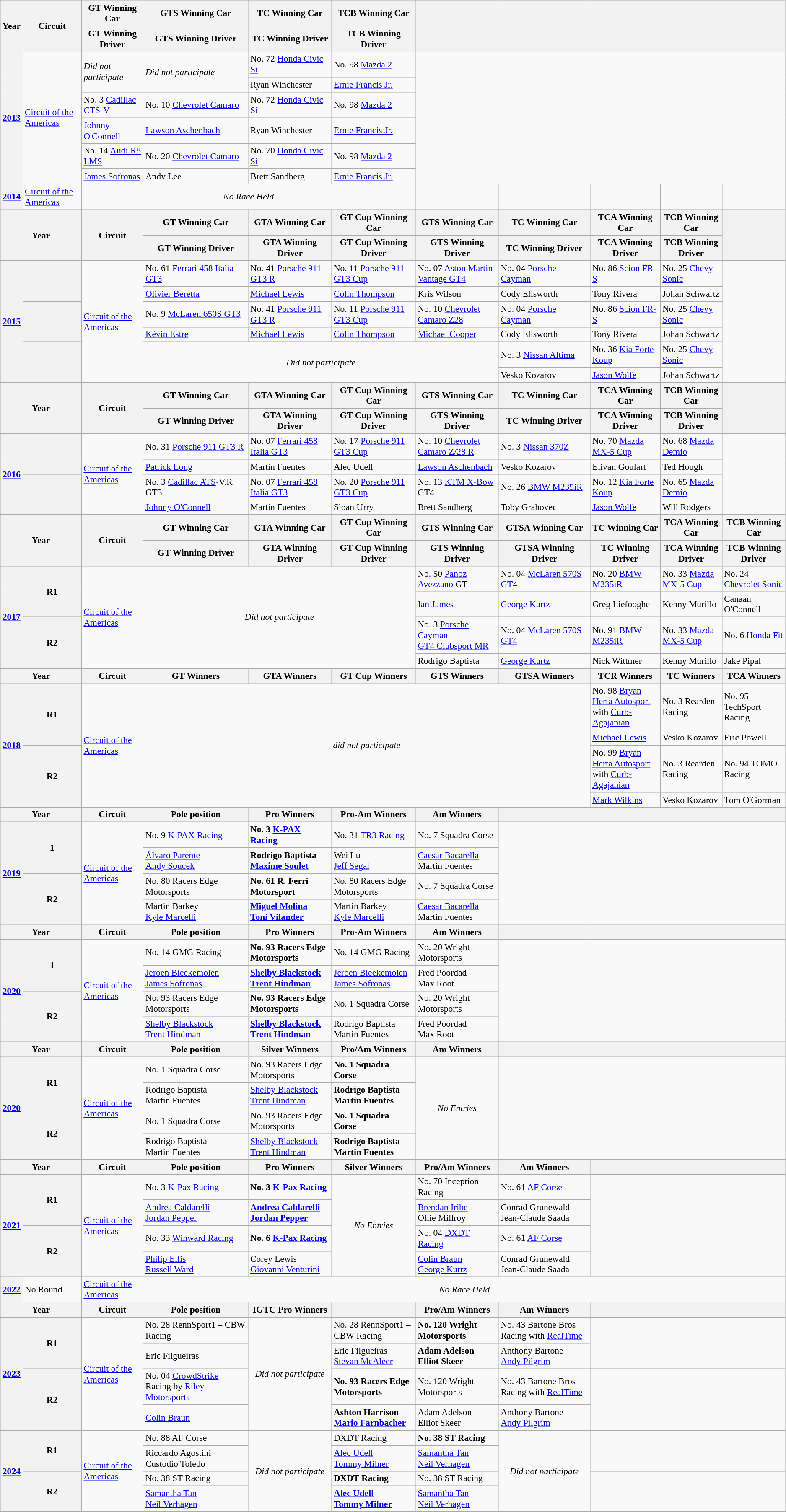<table class="wikitable" style="font-size: 90%;">
<tr>
<th rowspan=2>Year</th>
<th rowspan=2>Circuit</th>
<th>GT Winning Car</th>
<th>GTS Winning Car</th>
<th>TC Winning Car</th>
<th>TCB Winning Car</th>
<th rowspan=2 colspan=6></th>
</tr>
<tr>
<th>GT Winning Driver</th>
<th>GTS Winning Driver</th>
<th>TC Winning Driver</th>
<th>TCB Winning Driver</th>
</tr>
<tr>
<th rowspan=6><a href='#'>2013</a></th>
<td rowspan=6><a href='#'>Circuit of the Americas</a></td>
<td rowspan=2><em>Did not participate</em></td>
<td rowspan=2><em>Did not participate</em></td>
<td>No. 72 <a href='#'>Honda Civic Si</a></td>
<td>No. 98 <a href='#'>Mazda 2</a></td>
<td rowspan=6 colspan=5 align=center></td>
</tr>
<tr>
<td> Ryan Winchester</td>
<td> <a href='#'>Ernie Francis Jr.</a></td>
</tr>
<tr>
<td>No. 3 <a href='#'>Cadillac CTS-V</a></td>
<td>No. 10 <a href='#'>Chevrolet Camaro</a></td>
<td>No. 72 <a href='#'>Honda Civic Si</a></td>
<td>No. 98 <a href='#'>Mazda 2</a></td>
</tr>
<tr>
<td> <a href='#'>Johnny O'Connell</a></td>
<td> <a href='#'>Lawson Aschenbach</a></td>
<td> Ryan Winchester</td>
<td> <a href='#'>Ernie Francis Jr.</a></td>
</tr>
<tr>
<td>No. 14 <a href='#'>Audi R8 LMS</a></td>
<td>No. 20 <a href='#'>Chevrolet Camaro</a></td>
<td>No. 70 <a href='#'>Honda Civic Si</a></td>
<td>No. 98 <a href='#'>Mazda 2</a></td>
</tr>
<tr>
<td> <a href='#'>James Sofronas</a></td>
<td> Andy Lee</td>
<td> Brett Sandberg</td>
<td> <a href='#'>Ernie Francis Jr.</a></td>
</tr>
<tr>
<th rowspan=1><a href='#'>2014</a></th>
<td rowspan=1><a href='#'>Circuit of the Americas</a></td>
<td colspan=4 align=center><em>No Race Held</em></td>
<td></td>
<td></td>
<td></td>
<td></td>
<td></td>
</tr>
<tr>
<th rowspan=2 colspan=2>Year</th>
<th rowspan=2 colspan=1>Circuit</th>
<th>GT Winning Car</th>
<th>GTA Winning Car</th>
<th>GT Cup Winning Car</th>
<th>GTS Winning Car</th>
<th>TC Winning Car</th>
<th>TCA Winning Car</th>
<th>TCB Winning Car</th>
<th rowspan=2></th>
</tr>
<tr>
<th>GT Winning Driver</th>
<th>GTA Winning Driver</th>
<th>GT Cup Winning Driver</th>
<th>GTS Winning Driver</th>
<th>TC Winning Driver</th>
<th>TCA Winning Driver</th>
<th>TCB Winning Driver</th>
</tr>
<tr>
<th rowspan=6><a href='#'>2015</a></th>
<th rowspan=2></th>
<td rowspan=6><a href='#'>Circuit of the Americas</a></td>
<td>No. 61 <a href='#'>Ferrari 458 Italia GT3</a></td>
<td>No. 41 <a href='#'>Porsche 911 GT3 R</a></td>
<td>No. 11 <a href='#'>Porsche 911 GT3 Cup</a></td>
<td>No. 07 <a href='#'>Aston Martin Vantage GT4</a></td>
<td>No. 04 <a href='#'>Porsche Cayman</a></td>
<td>No. 86 <a href='#'>Scion FR-S</a></td>
<td>No. 25 <a href='#'>Chevy Sonic</a></td>
<td rowspan=6 align=center></td>
</tr>
<tr>
<td> <a href='#'>Olivier Beretta</a></td>
<td> <a href='#'>Michael Lewis</a></td>
<td> <a href='#'>Colin Thompson</a></td>
<td> Kris Wilson</td>
<td> Cody Ellsworth</td>
<td> Tony Rivera</td>
<td> Johan Schwartz</td>
</tr>
<tr>
<th rowspan=2></th>
<td>No. 9 <a href='#'>McLaren 650S GT3</a></td>
<td>No. 41 <a href='#'>Porsche 911 GT3 R</a></td>
<td>No. 11 <a href='#'>Porsche 911 GT3 Cup</a></td>
<td>No. 10 <a href='#'>Chevrolet Camaro Z28</a></td>
<td>No. 04 <a href='#'>Porsche Cayman</a></td>
<td>No. 86 <a href='#'>Scion FR-S</a></td>
<td>No. 25 <a href='#'>Chevy Sonic</a></td>
</tr>
<tr>
<td> <a href='#'>Kévin Estre</a></td>
<td> <a href='#'>Michael Lewis</a></td>
<td> <a href='#'>Colin Thompson</a></td>
<td> <a href='#'>Michael Cooper</a></td>
<td> Cody Ellsworth</td>
<td> Tony Rivera</td>
<td> Johan Schwartz</td>
</tr>
<tr>
<th rowspan=2></th>
<td rowspan=2 colspan=4 align=center><em>Did not participate</em></td>
<td>No. 3 <a href='#'>Nissan Altima</a></td>
<td>No. 36 <a href='#'>Kia Forte Koup</a></td>
<td>No. 25 <a href='#'>Chevy Sonic</a></td>
</tr>
<tr>
<td> Vesko Kozarov</td>
<td> <a href='#'>Jason Wolfe</a></td>
<td> Johan Schwartz</td>
</tr>
<tr>
<th rowspan=2 colspan=2>Year</th>
<th rowspan=2>Circuit</th>
<th>GT Winning Car</th>
<th>GTA Winning Car</th>
<th>GT Cup Winning Car</th>
<th>GTS Winning Car</th>
<th>TC Winning Car</th>
<th>TCA Winning Car</th>
<th>TCB Winning Car</th>
<th rowspan=2></th>
</tr>
<tr>
<th>GT Winning Driver</th>
<th>GTA Winning Driver</th>
<th>GT Cup Winning Driver</th>
<th>GTS Winning Driver</th>
<th>TC Winning Driver</th>
<th>TCA Winning Driver</th>
<th>TCB Winning Driver</th>
</tr>
<tr>
<th rowspan=4><a href='#'>2016</a></th>
<th rowspan=2></th>
<td rowspan=4><a href='#'>Circuit of the Americas</a></td>
<td>No. 31 <a href='#'>Porsche 911 GT3 R</a></td>
<td>No. 07 <a href='#'>Ferrari 458 Italia GT3</a></td>
<td>No. 17 <a href='#'>Porsche 911 GT3 Cup</a></td>
<td>No. 10 <a href='#'>Chevrolet Camaro Z/28.R</a></td>
<td>No. 3 <a href='#'>Nissan 370Z</a></td>
<td>No. 70 <a href='#'>Mazda MX-5 Cup</a></td>
<td>No. 68 <a href='#'>Mazda Demio</a></td>
<td rowspan=4 align=center></td>
</tr>
<tr>
<td> <a href='#'>Patrick Long</a></td>
<td> Martín Fuentes</td>
<td> Alec Udell</td>
<td> <a href='#'>Lawson Aschenbach</a></td>
<td> Vesko Kozarov</td>
<td> Elivan Goulart</td>
<td> Ted Hough</td>
</tr>
<tr>
<th rowspan=2></th>
<td>No. 3 <a href='#'>Cadillac ATS</a>-V.R GT3</td>
<td>No. 07 <a href='#'>Ferrari 458 Italia GT3</a></td>
<td>No. 20 <a href='#'>Porsche 911 GT3 Cup</a></td>
<td>No. 13 <a href='#'>KTM X-Bow</a> GT4</td>
<td>No. 26 <a href='#'>BMW M235iR</a></td>
<td>No. 12 <a href='#'>Kia Forte Koup</a></td>
<td>No. 65 <a href='#'>Mazda Demio</a></td>
</tr>
<tr>
<td> <a href='#'>Johnny O'Connell</a></td>
<td> Martín Fuentes</td>
<td> Sloan Urry</td>
<td> Brett Sandberg</td>
<td> Toby Grahovec</td>
<td> <a href='#'>Jason Wolfe</a></td>
<td> Will Rodgers</td>
</tr>
<tr>
<th rowspan=2 colspan=2>Year</th>
<th rowspan=2>Circuit</th>
<th>GT Winning Car</th>
<th>GTA Winning Car</th>
<th>GT Cup Winning Car</th>
<th>GTS Winning Car</th>
<th>GTSA Winning Car</th>
<th>TC Winning Car</th>
<th>TCA Winning Car</th>
<th>TCB Winning Car</th>
</tr>
<tr>
<th>GT Winning Driver</th>
<th>GTA Winning Driver</th>
<th>GT Cup Winning Driver</th>
<th>GTS Winning Driver</th>
<th>GTSA Winning Driver</th>
<th>TC Winning Driver</th>
<th>TCA Winning Driver</th>
<th>TCB Winning Driver</th>
</tr>
<tr>
<th rowspan=4><a href='#'>2017</a></th>
<th rowspan=2>R1</th>
<td rowspan=4><a href='#'>Circuit of the Americas</a> </td>
<td rowspan=4 colspan=3 align=center><em>Did not participate</em></td>
<td>No. 50 <a href='#'>Panoz Avezzano</a> GT</td>
<td>No. 04 <a href='#'>McLaren 570S GT4</a></td>
<td>No. 20 <a href='#'>BMW M235iR</a></td>
<td>No. 33 <a href='#'>Mazda MX-5 Cup</a></td>
<td>No. 24 <a href='#'>Chevrolet Sonic</a></td>
</tr>
<tr>
<td> <a href='#'>Ian James</a></td>
<td> <a href='#'>George Kurtz</a></td>
<td> Greg Liefooghe</td>
<td> Kenny Murillo</td>
<td> Canaan O'Connell</td>
</tr>
<tr>
<th rowspan=2>R2</th>
<td>No. 3 <a href='#'>Porsche Cayman<br>GT4 Clubsport MR</a></td>
<td>No. 04 <a href='#'>McLaren 570S GT4</a></td>
<td>No. 91 <a href='#'>BMW M235iR</a></td>
<td>No. 33 <a href='#'>Mazda MX-5 Cup</a></td>
<td>No. 6 <a href='#'>Honda Fit</a></td>
</tr>
<tr>
<td> Rodrigo Baptista</td>
<td> <a href='#'>George Kurtz</a></td>
<td> Nick Wittmer</td>
<td> Kenny Murillo</td>
<td> Jake Pipal</td>
</tr>
<tr>
<th colspan=2>Year</th>
<th>Circuit</th>
<th>GT Winners</th>
<th>GTA Winners</th>
<th>GT Cup Winners</th>
<th>GTS Winners</th>
<th>GTSA Winners</th>
<th>TCR Winners</th>
<th>TC Winners</th>
<th>TCA Winners</th>
</tr>
<tr>
<th rowspan=4><a href='#'>2018</a></th>
<th rowspan=2>R1</th>
<td rowspan=4><a href='#'>Circuit of the Americas</a></td>
<td rowspan=4 colspan=5 align=center><em>did not participate</em></td>
<td> No. 98 <a href='#'>Bryan Herta Autosport</a><br>with <a href='#'>Curb-Agajanian</a></td>
<td> No. 3 Rearden Racing</td>
<td> No. 95 TechSport Racing</td>
</tr>
<tr>
<td> <a href='#'>Michael Lewis</a></td>
<td> Vesko Kozarov</td>
<td> Eric Powell</td>
</tr>
<tr>
<th rowspan=2>R2</th>
<td> No. 99 <a href='#'>Bryan Herta Autosport</a><br>with <a href='#'>Curb-Agajanian</a></td>
<td> No. 3 Rearden Racing</td>
<td> No. 94 TOMO Racing</td>
</tr>
<tr>
<td> <a href='#'>Mark Wilkins</a></td>
<td> Vesko Kozarov</td>
<td> Tom O'Gorman</td>
</tr>
<tr>
<th colspan=2>Year</th>
<th>Circuit</th>
<th>Pole position</th>
<th>Pro Winners</th>
<th>Pro-Am Winners</th>
<th>Am Winners</th>
<th rowspan colspan=4></th>
</tr>
<tr>
<th rowspan=4><a href='#'>2019</a></th>
<th rowspan=2>1</th>
<td rowspan=4><a href='#'>Circuit of the Americas</a></td>
<td> No. 9 <a href='#'>K-PAX Racing</a></td>
<td><strong> No. 3 <a href='#'>K-PAX Racing</a></strong></td>
<td> No. 31 <a href='#'>TR3 Racing</a></td>
<td> No. 7 Squadra Corse</td>
<td rowspan=4 colspan=4 align=center></td>
</tr>
<tr>
<td> <a href='#'>Álvaro Parente</a><br> <a href='#'>Andy Soucek</a></td>
<td><strong> Rodrigo Baptista<br> <a href='#'>Maxime Soulet</a></strong></td>
<td> Wei Lu<br> <a href='#'>Jeff Segal</a></td>
<td> <a href='#'>Caesar Bacarella</a><br> Martin Fuentes</td>
</tr>
<tr>
<th rowspan=2>R2</th>
<td> No. 80 Racers Edge Motorsports</td>
<td><strong> No. 61 R. Ferri Motorsport</strong></td>
<td> No. 80 Racers Edge Motorsports</td>
<td> No. 7 Squadra Corse</td>
</tr>
<tr>
<td> Martin Barkey<br> <a href='#'>Kyle Marcelli</a></td>
<td><strong> <a href='#'>Miguel Molina</a><br> <a href='#'>Toni Vilander</a></strong></td>
<td> Martin Barkey<br> <a href='#'>Kyle Marcelli</a></td>
<td> <a href='#'>Caesar Bacarella</a><br> Martin Fuentes</td>
</tr>
<tr>
<th colspan=2>Year</th>
<th>Circuit</th>
<th>Pole position</th>
<th>Pro Winners</th>
<th>Pro-Am Winners</th>
<th>Am Winners</th>
<th rowspan colspan=4></th>
</tr>
<tr>
<th rowspan=4><a href='#'>2020</a></th>
<th rowspan=2>1</th>
<td rowspan=4><a href='#'>Circuit of the Americas</a></td>
<td> No. 14 GMG Racing</td>
<td><strong> No. 93 Racers Edge Motorsports</strong></td>
<td> No. 14 GMG Racing</td>
<td> No. 20 Wright Motorsports</td>
<td rowspan=4 colspan=4 align=center></td>
</tr>
<tr>
<td> <a href='#'>Jeroen Bleekemolen</a><br> <a href='#'>James Sofronas</a></td>
<td><strong> <a href='#'>Shelby Blackstock</a><br> <a href='#'>Trent Hindman</a></strong></td>
<td> <a href='#'>Jeroen Bleekemolen</a><br> <a href='#'>James Sofronas</a></td>
<td> Fred Poordad<br> Max Root</td>
</tr>
<tr>
<th rowspan=2>R2</th>
<td> No. 93 Racers Edge Motorsports</td>
<td><strong> No. 93 Racers Edge Motorsports</strong></td>
<td> No. 1 Squadra Corse</td>
<td> No. 20 Wright Motorsports</td>
</tr>
<tr>
<td> <a href='#'>Shelby Blackstock</a><br> <a href='#'>Trent Hindman</a></td>
<td><strong> <a href='#'>Shelby Blackstock</a><br> <a href='#'>Trent Hindman</a></strong></td>
<td> Rodrigo Baptista<br> Martin Fuentes</td>
<td> Fred Poordad<br> Max Root</td>
</tr>
<tr>
<th colspan=2>Year</th>
<th>Circuit</th>
<th>Pole position</th>
<th>Silver Winners</th>
<th>Pro/Am Winners</th>
<th>Am Winners</th>
<th rowspan colspan=4></th>
</tr>
<tr>
<th rowspan=4><a href='#'>2020</a></th>
<th rowspan=2>R1</th>
<td rowspan=4><a href='#'>Circuit of the Americas</a></td>
<td> No. 1 Squadra Corse</td>
<td> No. 93 Racers Edge Motorsports</td>
<td><strong> No. 1 Squadra Corse</strong></td>
<td rowspan=4 align=center><em>No Entries</em></td>
<td rowspan=4 colspan=4 align=center></td>
</tr>
<tr>
<td> Rodrigo Baptista<br> Martin Fuentes</td>
<td> <a href='#'>Shelby Blackstock</a><br> <a href='#'>Trent Hindman</a></td>
<td><strong> Rodrigo Baptista<br> Martin Fuentes</strong></td>
</tr>
<tr>
<th rowspan=2>R2</th>
<td> No. 1 Squadra Corse</td>
<td> No. 93 Racers Edge Motorsports</td>
<td><strong> No. 1 Squadra Corse</strong></td>
</tr>
<tr>
<td> Rodrigo Baptista<br> Martin Fuentes</td>
<td> <a href='#'>Shelby Blackstock</a><br> <a href='#'>Trent Hindman</a></td>
<td><strong> Rodrigo Baptista<br> Martin Fuentes</strong></td>
</tr>
<tr>
<th colspan=2>Year</th>
<th>Circuit</th>
<th>Pole position</th>
<th>Pro Winners</th>
<th>Silver Winners</th>
<th>Pro/Am Winners</th>
<th>Am Winners</th>
<th colspan=4></th>
</tr>
<tr>
<th rowspan=4><a href='#'>2021</a></th>
<th rowspan=2>R1</th>
<td rowspan=4><a href='#'>Circuit of the Americas</a></td>
<td> No. 3 <a href='#'>K-Pax Racing</a></td>
<td><strong> No. 3 <a href='#'>K-Pax Racing</a></strong></td>
<td rowspan=4 align=center><em>No Entries</em></td>
<td> No. 70 Inception Racing</td>
<td> No. 61 <a href='#'>AF Corse</a></td>
<td rowspan=4 colspan=3 align=center></td>
</tr>
<tr>
<td> <a href='#'>Andrea Caldarelli</a><br> <a href='#'>Jordan Pepper</a></td>
<td><strong> <a href='#'>Andrea Caldarelli</a><br> <a href='#'>Jordan Pepper</a></strong></td>
<td> <a href='#'>Brendan Iribe</a><br> Ollie Millroy</td>
<td> Conrad Grunewald<br> Jean-Claude Saada</td>
</tr>
<tr>
<th rowspan=2>R2</th>
<td> No. 33 <a href='#'>Winward Racing</a></td>
<td><strong> No. 6 <a href='#'>K-Pax Racing</a></strong></td>
<td> No. 04 <a href='#'>DXDT Racing</a></td>
<td> No. 61 <a href='#'>AF Corse</a></td>
</tr>
<tr>
<td> <a href='#'>Philip Ellis</a><br> <a href='#'>Russell Ward</a></td>
<td> Corey Lewis<br> <a href='#'>Giovanni Venturini</a></td>
<td> <a href='#'>Colin Braun</a><br> <a href='#'>George Kurtz</a></td>
<td> Conrad Grunewald<br> Jean-Claude Saada</td>
</tr>
<tr>
<th rowspan=1><a href='#'>2022</a></th>
<td>No Round</td>
<td rowspan=1><a href='#'>Circuit of the Americas</a></td>
<td colspan=9 align=center><em>No Race Held</em></td>
</tr>
<tr>
<th colspan=2>Year</th>
<th>Circuit</th>
<th>Pole position</th>
<th>IGTC Pro Winners</th>
<th></th>
<th>Pro/Am Winners</th>
<th>Am Winners</th>
<th rowspan colspan=3></th>
</tr>
<tr>
<th rowspan=4><a href='#'>2023</a></th>
<th rowspan=2>R1</th>
<td rowspan=4><a href='#'>Circuit of the Americas</a></td>
<td> No. 28 RennSport1 – CBW Racing</td>
<td rowspan="4" align=center><em>Did not participate</em></td>
<td> No. 28 RennSport1 – CBW Racing</td>
<td><strong> No. 120 Wright Motorsports</strong></td>
<td> No. 43 Bartone Bros Racing with <a href='#'>RealTime</a></td>
<td rowspan=2 colspan=3 align=center></td>
</tr>
<tr>
<td> Eric Filgueiras</td>
<td> Eric Filgueiras<br> <a href='#'>Stevan McAleer</a></td>
<td><strong> Adam Adelson<br> Elliot Skeer</strong></td>
<td> Anthony Bartone<br> <a href='#'>Andy Pilgrim</a></td>
</tr>
<tr>
<th rowspan=2>R2</th>
<td> No. 04 <a href='#'>CrowdStrike</a> Racing by <a href='#'>Riley Motorsports</a></td>
<td><strong> No. 93 Racers Edge Motorsports</strong></td>
<td> No. 120 Wright Motorsports</td>
<td> No. 43 Bartone Bros Racing with <a href='#'>RealTime</a></td>
<td rowspan=2 colspan=3 align=center></td>
</tr>
<tr>
<td> <a href='#'>Colin Braun</a></td>
<td><strong> Ashton Harrison<br> <a href='#'>Mario Farnbacher</a></strong></td>
<td> Adam Adelson<br> Elliot Skeer</td>
<td> Anthony Bartone<br> <a href='#'>Andy Pilgrim</a></td>
</tr>
<tr>
<th rowspan=4><a href='#'>2024</a></th>
<th rowspan=2>R1</th>
<td rowspan=4><a href='#'>Circuit of the Americas</a></td>
<td> No. 88 AF Corse</td>
<td rowspan="4" align=center><em>Did not participate</em></td>
<td> DXDT Racing</td>
<td><strong> No. 38 ST Racing</strong></td>
<td rowspan="4" align=center><em>Did not participate</em></td>
<td rowspan=2 colspan=3 align=center></td>
</tr>
<tr>
<td> Riccardo Agostini<br> Custodio Toledo</td>
<td><a href='#'>Alec Udell</a><br> <a href='#'>Tommy Milner</a></td>
<td> <a href='#'>Samantha Tan</a><br> <a href='#'>Neil Verhagen</a></td>
</tr>
<tr>
<th rowspan=2>R2</th>
<td> No. 38 ST Racing</td>
<td><strong> DXDT Racing</strong></td>
<td> No. 38 ST Racing</td>
<td rowspan=2 colspan=3 align=center></td>
</tr>
<tr>
<td> <a href='#'>Samantha Tan</a><br> <a href='#'>Neil Verhagen</a></td>
<td><strong><a href='#'>Alec Udell</a><br> <a href='#'>Tommy Milner</a></strong></td>
<td> <a href='#'>Samantha Tan</a><br> <a href='#'>Neil Verhagen</a></td>
</tr>
<tr>
</tr>
</table>
